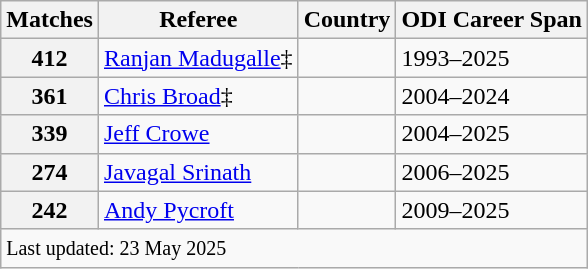<table class="wikitable sortable">
<tr>
<th scope="col">Matches</th>
<th scope="col">Referee</th>
<th scope="col">Country</th>
<th scope="col">ODI Career Span</th>
</tr>
<tr>
<th scope="row">412</th>
<td><a href='#'>Ranjan Madugalle</a>‡</td>
<td></td>
<td>1993–2025</td>
</tr>
<tr>
<th scope="row">361</th>
<td><a href='#'>Chris Broad</a>‡</td>
<td></td>
<td>2004–2024</td>
</tr>
<tr>
<th scope="row">339</th>
<td><a href='#'>Jeff Crowe</a></td>
<td></td>
<td>2004–2025</td>
</tr>
<tr>
<th scope="row">274</th>
<td><a href='#'>Javagal Srinath</a></td>
<td></td>
<td>2006–2025</td>
</tr>
<tr>
<th scope="row">242</th>
<td><a href='#'>Andy Pycroft</a></td>
<td></td>
<td>2009–2025</td>
</tr>
<tr class="sortbottom">
<td colspan="4" scope="row"><small>Last updated: 23 May 2025</small></td>
</tr>
</table>
